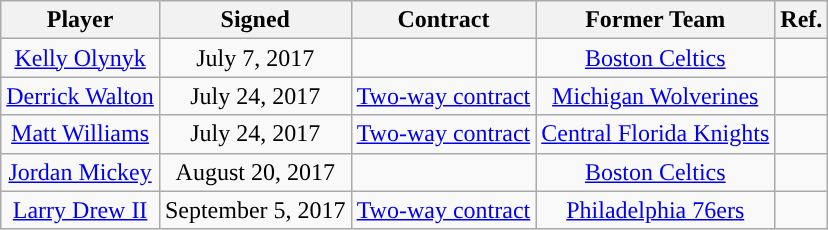<table class="wikitable sortable sortable" style="text-align: center;">
<tr>
<th>Player</th>
<th>Signed</th>
<th>Contract</th>
<th>Former Team</th>
<th>Ref.</th>
</tr>
<tr>
<td><a href='#'>Kelly Olynyk</a></td>
<td>July 7, 2017</td>
<td></td>
<td><a href='#'>Boston Celtics</a></td>
<td></td>
</tr>
<tr>
<td><a href='#'>Derrick Walton</a></td>
<td>July 24, 2017</td>
<td><a href='#'>Two-way contract</a></td>
<td><a href='#'>Michigan Wolverines</a></td>
<td></td>
</tr>
<tr>
<td><a href='#'>Matt Williams</a></td>
<td>July 24, 2017</td>
<td><a href='#'>Two-way contract</a></td>
<td><a href='#'>Central Florida Knights</a></td>
<td></td>
</tr>
<tr>
<td><a href='#'>Jordan Mickey</a></td>
<td>August 20, 2017</td>
<td></td>
<td><a href='#'>Boston Celtics</a></td>
<td></td>
</tr>
<tr>
<td><a href='#'>Larry Drew II</a></td>
<td>September 5, 2017</td>
<td><a href='#'>Two-way contract</a></td>
<td><a href='#'>Philadelphia 76ers</a></td>
<td></td>
</tr>
</table>
